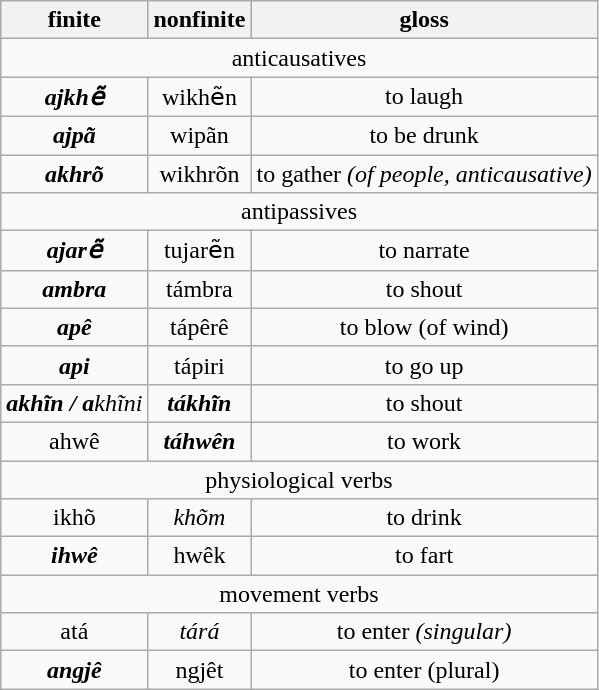<table class="wikitable" style="text-align: center;">
<tr>
<th>finite</th>
<th>nonfinite</th>
<th>gloss</th>
</tr>
<tr>
<td colspan="3">anticausatives</td>
</tr>
<tr>
<td><strong><em>aj<strong>khẽ<em></td>
<td></em></strong>wi</strong>khẽn</em></td>
<td>to laugh</td>
</tr>
<tr>
<td><strong><em>aj<strong>pã<em></td>
<td></em></strong>wi</strong>pãn</em></td>
<td>to be drunk</td>
</tr>
<tr>
<td><strong><em>a<strong>khrõ<em></td>
<td></em></strong>wi</strong>khrõn</em></td>
<td>to gather <em>(of people, anticausative)</em></td>
</tr>
<tr>
<td colspan="3">antipassives</td>
</tr>
<tr>
<td><strong><em>a<strong>jarẽ<em></td>
<td></em></strong>tu</strong>jarẽn</em></td>
<td>to narrate</td>
</tr>
<tr>
<td><strong><em>a<strong>mbra<em></td>
<td></em></strong>tá</strong>mbra</em></td>
<td>to shout</td>
</tr>
<tr>
<td><strong><em>a<strong>pê<em></td>
<td></em></strong>tá</strong>pêrê</em></td>
<td>to blow (of wind)</td>
</tr>
<tr>
<td><strong><em>a<strong>pi<em></td>
<td></em></strong>tá</strong>piri</em></td>
<td>to go up</td>
</tr>
<tr>
<td><strong><em>a<strong>khĩn<em> / </em></strong>a</strong>khĩni</em></td>
<td><strong><em>tá<strong>khĩn<em></td>
<td>to shout</td>
</tr>
<tr>
<td></em></strong>a</strong>hwê</em></td>
<td><strong><em>tá<strong>hwên<em></td>
<td>to work</td>
</tr>
<tr>
<td colspan="3">physiological verbs</td>
</tr>
<tr>
<td></em></strong>i</strong>khõ</em></td>
<td><em>khõm</em></td>
<td>to drink</td>
</tr>
<tr>
<td><strong><em>i<strong>hwê<em></td>
<td></em>hwêk<em></td>
<td>to fart</td>
</tr>
<tr>
<td colspan="3">movement verbs</td>
</tr>
<tr>
<td></em></strong>a</strong>tá</em></td>
<td><em>tárá</em></td>
<td>to enter <em>(singular)</em></td>
</tr>
<tr>
<td><strong><em>a<strong>ngjê<em></td>
<td></em>ngjêt<em></td>
<td>to enter </em>(plural)<em></td>
</tr>
</table>
